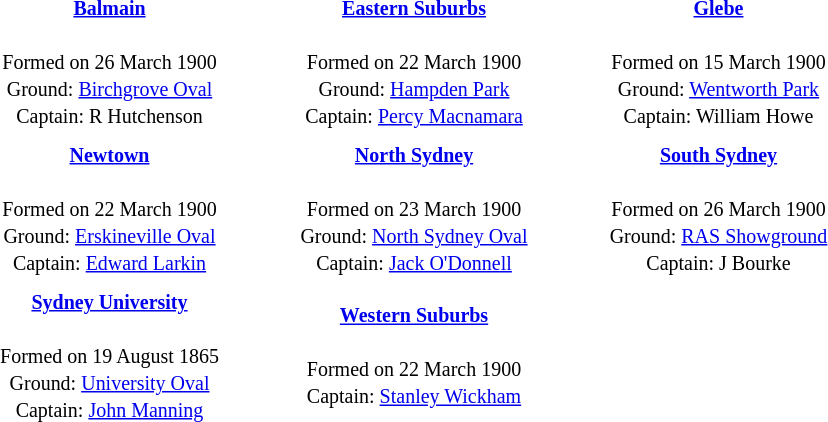<table class="toccolours" align="center" style="text-valign: center;" cellpadding="3" cellspacing="2">
<tr>
<th width="195"></th>
<th width="195"></th>
<th width="195"></th>
</tr>
<tr>
<td align="center"><strong><small><a href='#'>Balmain</a></small></strong><br><br><small>Formed on 26 March 1900</small><strong><br></strong>
<small>Ground: <a href='#'>Birchgrove Oval</a></small><strong><br></strong>
<small>Captain: R Hutchenson</small></td>
<td align="center"><strong><small><a href='#'>Eastern Suburbs</a></small></strong><br><br><small>Formed on 22 March 1900</small><strong><br></strong>
<small>Ground: <a href='#'>Hampden Park</a></small><strong><br></strong>
<small>Captain: <a href='#'>Percy Macnamara</a></small></td>
<td align="center"><strong><small><a href='#'>Glebe</a></small></strong><br><br><small>Formed on 15 March 1900</small><strong><br></strong>
<small>Ground: <a href='#'>Wentworth Park</a></small><strong><br></strong>
<small>Captain: William Howe</small></td>
</tr>
<tr>
<td align="center"><strong><small><a href='#'>Newtown</a></small></strong><br><br><small>Formed on 22 March 1900</small><strong><br></strong>
<small>Ground: <a href='#'>Erskineville Oval</a></small><strong><br></strong>
<small>Captain: <a href='#'>Edward Larkin</a></small></td>
<td align="center"><strong><small><a href='#'>North Sydney</a></small></strong><br><br><small>Formed on 23 March 1900</small><strong><br></strong>
<small>Ground: <a href='#'>North Sydney Oval</a></small><strong><br></strong>
<small>Captain: <a href='#'>Jack O'Donnell</a></small></td>
<td align="center"><strong><small><a href='#'>South Sydney</a></small></strong><br><br><small>Formed on 26 March 1900</small><strong><br></strong>
<small>Ground: <a href='#'>RAS Showground</a></small><strong><br></strong>
<small>Captain: J Bourke</small></td>
</tr>
<tr>
<td align="center"><strong><small><a href='#'>Sydney University</a></small></strong><br><br><small>Formed on 19 August 1865</small><strong><br></strong>
<small>Ground: <a href='#'>University Oval</a></small><strong><br></strong>
<small>Captain: <a href='#'>John Manning</a></small></td>
<td align="center"><strong><small><a href='#'>Western Suburbs</a></small></strong><br><br><small>Formed on 22 March 1900</small><strong><br></strong>
<small>Captain: <a href='#'>Stanley Wickham</a></small></td>
<td></td>
</tr>
</table>
